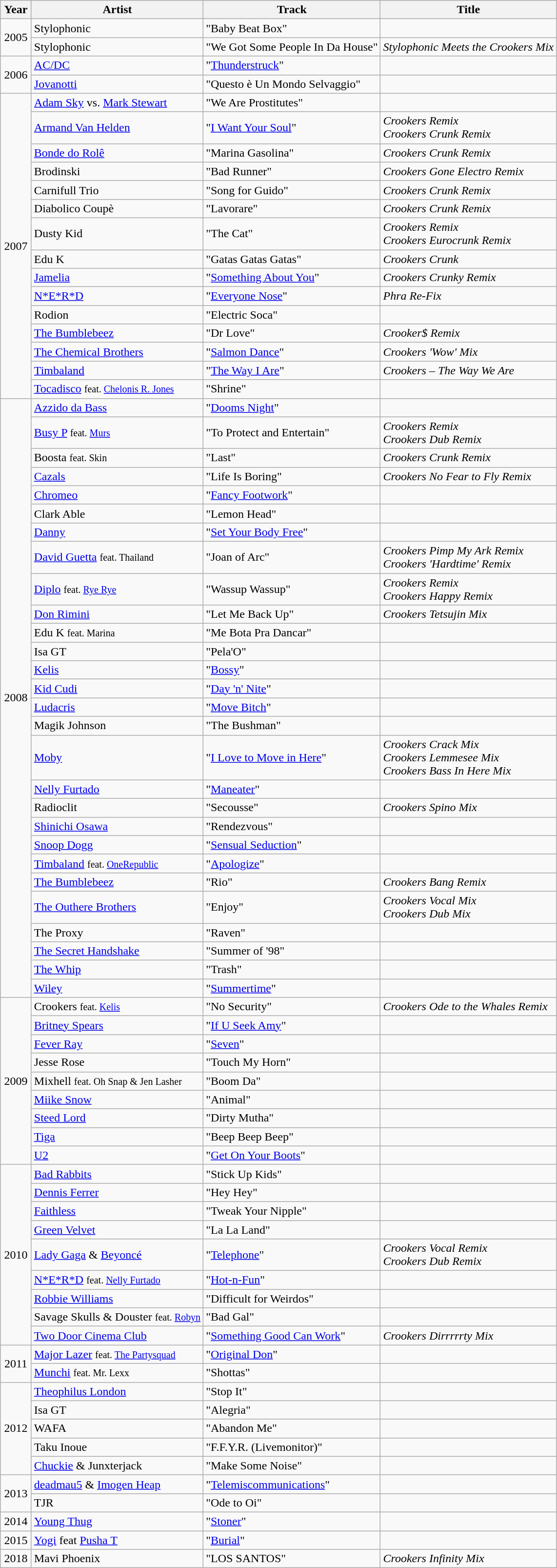<table class="wikitable">
<tr>
<th style="text-align:center; width:35px;">Year</th>
<th>Artist</th>
<th>Track</th>
<th>Title</th>
</tr>
<tr>
<td style="text-align:center;" rowspan="2">2005</td>
<td>Stylophonic</td>
<td>"Baby Beat Box"</td>
<td></td>
</tr>
<tr>
<td>Stylophonic</td>
<td>"We Got Some People In Da House"</td>
<td><em>Stylophonic Meets the Crookers Mix</em></td>
</tr>
<tr>
<td style="text-align:center;" rowspan="2">2006</td>
<td><a href='#'>AC/DC</a></td>
<td>"<a href='#'>Thunderstruck</a>"</td>
<td></td>
</tr>
<tr>
<td><a href='#'>Jovanotti</a></td>
<td>"Questo è Un Mondo Selvaggio"</td>
<td></td>
</tr>
<tr>
<td style="text-align:center;" rowspan="15">2007</td>
<td><a href='#'>Adam Sky</a> vs. <a href='#'>Mark Stewart</a></td>
<td>"We Are Prostitutes"</td>
<td></td>
</tr>
<tr>
<td><a href='#'>Armand Van Helden</a></td>
<td>"<a href='#'>I Want Your Soul</a>"</td>
<td><em>Crookers Remix</em><br><em>Crookers Crunk Remix</em></td>
</tr>
<tr>
<td><a href='#'>Bonde do Rolê</a></td>
<td>"Marina Gasolina"</td>
<td><em>Crookers Crunk Remix</em></td>
</tr>
<tr>
<td>Brodinski</td>
<td>"Bad Runner"</td>
<td><em>Crookers Gone Electro Remix</em></td>
</tr>
<tr>
<td>Carnifull Trio</td>
<td>"Song for Guido"</td>
<td><em>Crookers Crunk Remix</em></td>
</tr>
<tr>
<td>Diabolico Coupè</td>
<td>"Lavorare"</td>
<td><em>Crookers Crunk Remix</em></td>
</tr>
<tr>
<td>Dusty Kid</td>
<td>"The Cat"</td>
<td><em>Crookers Remix</em><br><em>Crookers Eurocrunk Remix</em></td>
</tr>
<tr>
<td>Edu K</td>
<td>"Gatas Gatas Gatas"</td>
<td><em>Crookers Crunk</em></td>
</tr>
<tr>
<td><a href='#'>Jamelia</a></td>
<td>"<a href='#'>Something About You</a>"</td>
<td><em>Crookers Crunky Remix</em></td>
</tr>
<tr>
<td><a href='#'>N*E*R*D</a></td>
<td>"<a href='#'>Everyone Nose</a>"</td>
<td><em>Phra Re-Fix</em></td>
</tr>
<tr>
<td>Rodion</td>
<td>"Electric Soca"</td>
<td></td>
</tr>
<tr>
<td><a href='#'>The Bumblebeez</a></td>
<td>"Dr Love"</td>
<td><em>Crooker$ Remix</em></td>
</tr>
<tr>
<td><a href='#'>The Chemical Brothers</a></td>
<td>"<a href='#'>Salmon Dance</a>"</td>
<td><em>Crookers 'Wow' Mix</em></td>
</tr>
<tr>
<td><a href='#'>Timbaland</a></td>
<td>"<a href='#'>The Way I Are</a>"</td>
<td><em>Crookers – The Way We Are</em></td>
</tr>
<tr>
<td><a href='#'>Tocadisco</a> <small>feat. <a href='#'>Chelonis R. Jones</a></small></td>
<td>"Shrine"</td>
<td></td>
</tr>
<tr>
<td style="text-align:center;" rowspan="28">2008</td>
<td><a href='#'>Azzido da Bass</a></td>
<td>"<a href='#'>Dooms Night</a>"</td>
<td></td>
</tr>
<tr>
<td><a href='#'>Busy P</a> <small>feat. <a href='#'>Murs</a></small></td>
<td>"To Protect and Entertain"</td>
<td><em>Crookers Remix</em><br><em>Crookers Dub Remix</em></td>
</tr>
<tr>
<td>Boosta <small>feat. Skin</small></td>
<td>"Last"</td>
<td><em>Crookers Crunk Remix</em></td>
</tr>
<tr>
<td><a href='#'>Cazals</a></td>
<td>"Life Is Boring"</td>
<td><em>Crookers No Fear to Fly Remix</em></td>
</tr>
<tr>
<td><a href='#'>Chromeo</a></td>
<td>"<a href='#'>Fancy Footwork</a>"</td>
<td></td>
</tr>
<tr>
<td>Clark Able</td>
<td>"Lemon Head"</td>
<td></td>
</tr>
<tr>
<td><a href='#'>Danny</a></td>
<td>"<a href='#'>Set Your Body Free</a>"</td>
<td></td>
</tr>
<tr>
<td><a href='#'>David Guetta</a> <small>feat. Thailand</small></td>
<td>"Joan of Arc"</td>
<td><em>Crookers Pimp My Ark Remix</em><br><em>Crookers 'Hardtime' Remix</em></td>
</tr>
<tr>
<td><a href='#'>Diplo</a> <small>feat. <a href='#'>Rye Rye</a></small></td>
<td>"Wassup Wassup"</td>
<td><em>Crookers Remix</em><br><em>Crookers Happy Remix</em></td>
</tr>
<tr>
<td><a href='#'>Don Rimini</a></td>
<td>"Let Me Back Up"</td>
<td><em>Crookers Tetsujin Mix</em></td>
</tr>
<tr>
<td>Edu K <small>feat. Marina</small></td>
<td>"Me Bota Pra Dancar"</td>
<td></td>
</tr>
<tr>
<td>Isa GT</td>
<td>"Pela'O"</td>
<td></td>
</tr>
<tr>
<td><a href='#'>Kelis</a></td>
<td>"<a href='#'>Bossy</a>"</td>
<td></td>
</tr>
<tr>
<td><a href='#'>Kid Cudi</a></td>
<td>"<a href='#'>Day 'n' Nite</a>"</td>
<td></td>
</tr>
<tr>
<td><a href='#'>Ludacris</a></td>
<td>"<a href='#'>Move Bitch</a>"</td>
<td></td>
</tr>
<tr>
<td>Magik Johnson</td>
<td>"The Bushman"</td>
<td></td>
</tr>
<tr>
<td><a href='#'>Moby</a></td>
<td>"<a href='#'>I Love to Move in Here</a>"</td>
<td><em>Crookers Crack Mix</em><br><em>Crookers Lemmesee Mix</em><br><em>Crookers Bass In Here Mix</em></td>
</tr>
<tr>
<td><a href='#'>Nelly Furtado</a></td>
<td>"<a href='#'>Maneater</a>"</td>
<td></td>
</tr>
<tr>
<td>Radioclit</td>
<td>"Secousse"</td>
<td><em>Crookers Spino Mix</em></td>
</tr>
<tr>
<td><a href='#'>Shinichi Osawa</a></td>
<td>"Rendezvous"</td>
<td></td>
</tr>
<tr>
<td><a href='#'>Snoop Dogg</a></td>
<td>"<a href='#'>Sensual Seduction</a>"</td>
<td></td>
</tr>
<tr>
<td><a href='#'>Timbaland</a> <small>feat. <a href='#'>OneRepublic</a></small></td>
<td>"<a href='#'>Apologize</a>"</td>
<td></td>
</tr>
<tr>
<td><a href='#'>The Bumblebeez</a></td>
<td>"Rio"</td>
<td><em>Crookers Bang Remix</em></td>
</tr>
<tr>
<td><a href='#'>The Outhere Brothers</a></td>
<td>"Enjoy"</td>
<td><em>Crookers Vocal Mix</em><br><em>Crookers Dub Mix</em></td>
</tr>
<tr>
<td>The Proxy</td>
<td>"Raven"</td>
<td></td>
</tr>
<tr>
<td><a href='#'>The Secret Handshake</a></td>
<td>"Summer of '98"</td>
<td></td>
</tr>
<tr>
<td><a href='#'>The Whip</a></td>
<td>"Trash"</td>
<td></td>
</tr>
<tr>
<td><a href='#'>Wiley</a></td>
<td>"<a href='#'>Summertime</a>"</td>
<td></td>
</tr>
<tr>
<td style="text-align:center;" rowspan="9">2009</td>
<td>Crookers <small>feat. <a href='#'>Kelis</a></small></td>
<td>"No Security"</td>
<td><em>Crookers Ode to the Whales Remix</em></td>
</tr>
<tr>
<td><a href='#'>Britney Spears</a></td>
<td>"<a href='#'>If U Seek Amy</a>"</td>
<td></td>
</tr>
<tr>
<td><a href='#'>Fever Ray</a></td>
<td>"<a href='#'>Seven</a>"</td>
<td></td>
</tr>
<tr>
<td>Jesse Rose</td>
<td>"Touch My Horn"</td>
<td></td>
</tr>
<tr>
<td>Mixhell <small>feat. Oh Snap & Jen Lasher</small></td>
<td>"Boom Da"</td>
<td></td>
</tr>
<tr>
<td><a href='#'>Miike Snow</a></td>
<td>"Animal"</td>
<td></td>
</tr>
<tr>
<td><a href='#'>Steed Lord</a></td>
<td>"Dirty Mutha"</td>
<td></td>
</tr>
<tr>
<td><a href='#'>Tiga</a></td>
<td>"Beep Beep Beep"</td>
<td></td>
</tr>
<tr>
<td><a href='#'>U2</a></td>
<td>"<a href='#'>Get On Your Boots</a>"</td>
<td></td>
</tr>
<tr>
<td style="text-align:center;" rowspan="9">2010</td>
<td><a href='#'>Bad Rabbits</a></td>
<td>"Stick Up Kids"</td>
<td></td>
</tr>
<tr>
<td><a href='#'>Dennis Ferrer</a></td>
<td>"Hey Hey"</td>
<td></td>
</tr>
<tr>
<td><a href='#'>Faithless</a></td>
<td>"Tweak Your Nipple"</td>
<td></td>
</tr>
<tr>
<td><a href='#'>Green Velvet</a></td>
<td>"La La Land"</td>
<td></td>
</tr>
<tr>
<td><a href='#'>Lady Gaga</a> & <a href='#'>Beyoncé</a></td>
<td>"<a href='#'>Telephone</a>"</td>
<td><em>Crookers Vocal Remix</em><br><em>Crookers Dub Remix</em></td>
</tr>
<tr>
<td><a href='#'>N*E*R*D</a> <small>feat. <a href='#'>Nelly Furtado</a></small></td>
<td>"<a href='#'>Hot-n-Fun</a>"</td>
<td></td>
</tr>
<tr>
<td><a href='#'>Robbie Williams</a></td>
<td>"Difficult for Weirdos"</td>
<td></td>
</tr>
<tr>
<td>Savage Skulls & Douster <small>feat. <a href='#'>Robyn</a></small></td>
<td>"Bad Gal"</td>
<td></td>
</tr>
<tr>
<td><a href='#'>Two Door Cinema Club</a></td>
<td>"<a href='#'>Something Good Can Work</a>"</td>
<td><em>Crookers Dirrrrrty Mix</em></td>
</tr>
<tr>
<td style="text-align:center;" rowspan="2">2011</td>
<td><a href='#'>Major Lazer</a> <small>feat. <a href='#'>The Partysquad</a></small></td>
<td>"<a href='#'>Original Don</a>"</td>
<td></td>
</tr>
<tr>
<td><a href='#'>Munchi</a> <small>feat. Mr. Lexx</small></td>
<td>"Shottas"</td>
<td></td>
</tr>
<tr>
<td style="text-align:center;" rowspan="5">2012</td>
<td><a href='#'>Theophilus London</a></td>
<td>"Stop It"</td>
<td></td>
</tr>
<tr>
<td>Isa GT</td>
<td>"Alegria"</td>
<td></td>
</tr>
<tr>
<td>WAFA</td>
<td>"Abandon Me"</td>
<td></td>
</tr>
<tr>
<td>Taku Inoue</td>
<td>"F.F.Y.R. (Livemonitor)"</td>
<td></td>
</tr>
<tr>
<td><a href='#'>Chuckie</a> & Junxterjack</td>
<td>"Make Some Noise"</td>
<td></td>
</tr>
<tr>
<td style="text-align:center;" rowspan="2">2013</td>
<td><a href='#'>deadmau5</a> & <a href='#'>Imogen Heap</a></td>
<td>"<a href='#'>Telemiscommunications</a>"</td>
<td></td>
</tr>
<tr>
<td>TJR</td>
<td>"Ode to Oi"</td>
<td></td>
</tr>
<tr>
<td style="text-align:center;">2014</td>
<td><a href='#'>Young Thug</a></td>
<td>"<a href='#'>Stoner</a>"</td>
<td></td>
</tr>
<tr>
<td style="text-align:center;">2015</td>
<td><a href='#'>Yogi</a> feat <a href='#'>Pusha T</a></td>
<td>"<a href='#'>Burial</a>"</td>
<td></td>
</tr>
<tr>
<td style="text-align:center;">2018</td>
<td>Mavi Phoenix</td>
<td>"LOS SANTOS"</td>
<td><em>Crookers Infinity Mix</em></td>
</tr>
</table>
